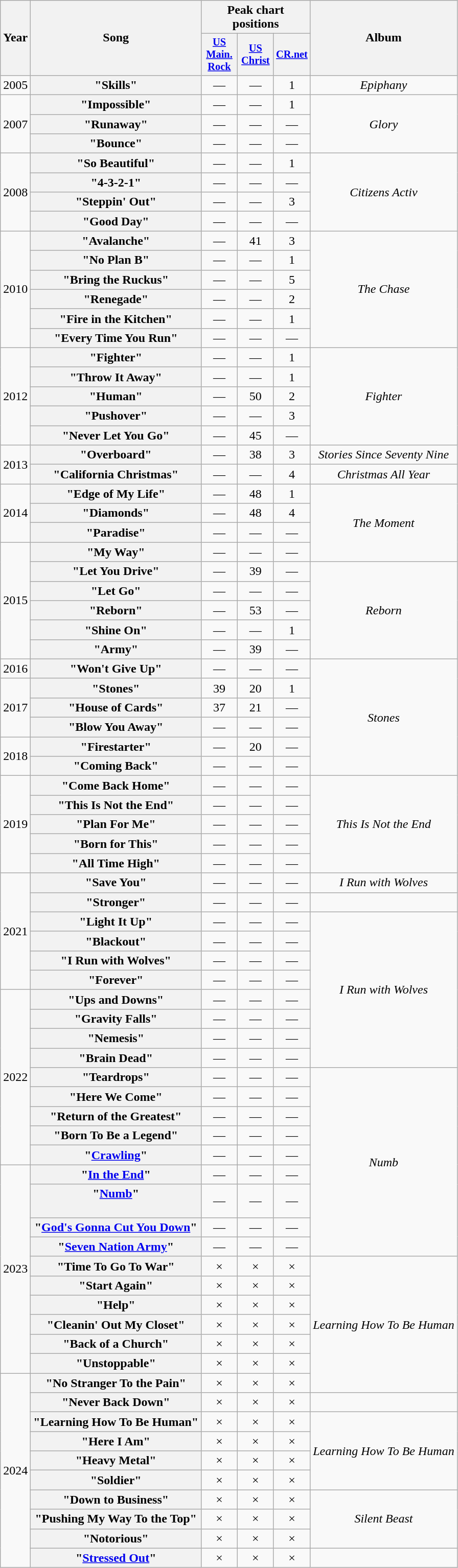<table class="wikitable plainrowheaders" style="text-align:center">
<tr>
<th scope="col" rowspan="2">Year</th>
<th scope="col" rowspan="2">Song</th>
<th scope="col" colspan="3">Peak chart positions</th>
<th scope="col" rowspan="2">Album</th>
</tr>
<tr>
<th scope="col" style="width:3em;font-size:85%;"><a href='#'>US<br>Main.<br>Rock</a></th>
<th scope="col" style="width:3em;font-size:85%;"><a href='#'>US<br>Christ</a></th>
<th scope="col" style="width:3em;font-size:85%;"><a href='#'>CR.net</a></th>
</tr>
<tr>
<td>2005</td>
<th scope="row">"Skills"</th>
<td>—</td>
<td>—</td>
<td>1</td>
<td><em>Epiphany</em></td>
</tr>
<tr>
<td rowspan="3">2007</td>
<th scope="row">"Impossible" <br></th>
<td>—</td>
<td>—</td>
<td>1</td>
<td rowspan="3"><em>Glory</em></td>
</tr>
<tr>
<th scope="row">"Runaway"</th>
<td>—</td>
<td>—</td>
<td>—</td>
</tr>
<tr>
<th scope="row">"Bounce"</th>
<td>—</td>
<td>—</td>
<td>—</td>
</tr>
<tr>
<td rowspan="4">2008</td>
<th scope="row">"So Beautiful"<br></th>
<td>—</td>
<td>—</td>
<td>1</td>
<td rowspan="4"><em>Citizens Activ</em></td>
</tr>
<tr>
<th scope="row">"4-3-2-1"</th>
<td>—</td>
<td>—</td>
<td>—</td>
</tr>
<tr>
<th scope="row">"Steppin' Out"</th>
<td>—</td>
<td>—</td>
<td>3</td>
</tr>
<tr>
<th scope="row">"Good Day"</th>
<td>—</td>
<td>—</td>
<td>—</td>
</tr>
<tr>
<td rowspan="6">2010</td>
<th scope="row">"Avalanche"</th>
<td>—</td>
<td>41</td>
<td>3</td>
<td rowspan="6"><em>The Chase</em></td>
</tr>
<tr>
<th scope="row">"No Plan B"<br></th>
<td>—</td>
<td>—</td>
<td>1</td>
</tr>
<tr>
<th scope="row">"Bring the Ruckus"</th>
<td>—</td>
<td>—</td>
<td>5</td>
</tr>
<tr>
<th scope="row">"Renegade"<br></th>
<td>—</td>
<td>—</td>
<td>2</td>
</tr>
<tr>
<th scope="row">"Fire in the Kitchen"<br></th>
<td>—</td>
<td>—</td>
<td>1</td>
</tr>
<tr>
<th scope="row">"Every Time You Run"<br></th>
<td>—</td>
<td>—</td>
<td>—</td>
</tr>
<tr>
<td rowspan="5">2012</td>
<th scope="row">"Fighter"</th>
<td>—</td>
<td>—</td>
<td>1</td>
<td rowspan="5"><em>Fighter</em></td>
</tr>
<tr>
<th scope="row">"Throw It Away"</th>
<td>—</td>
<td>—</td>
<td>1</td>
</tr>
<tr>
<th scope="row">"Human"</th>
<td>—</td>
<td>50</td>
<td>2</td>
</tr>
<tr>
<th scope="row">"Pushover"</th>
<td>—</td>
<td>—</td>
<td>3</td>
</tr>
<tr>
<th scope="row">"Never Let You Go"</th>
<td>—</td>
<td>45</td>
<td>—</td>
</tr>
<tr>
<td rowspan="2">2013</td>
<th scope="row">"Overboard"</th>
<td>—</td>
<td>38</td>
<td>3</td>
<td><em>Stories Since Seventy Nine</em></td>
</tr>
<tr>
<th scope="row">"California Christmas"</th>
<td>—</td>
<td>—</td>
<td>4</td>
<td><em>Christmas All Year</em></td>
</tr>
<tr>
<td rowspan="3">2014</td>
<th scope="row">"Edge of My Life"</th>
<td>—</td>
<td>48</td>
<td>1</td>
<td rowspan="4"><em>The Moment</em></td>
</tr>
<tr>
<th scope="row">"Diamonds"<br></th>
<td>—</td>
<td>48</td>
<td>4</td>
</tr>
<tr>
<th scope="row">"Paradise"</th>
<td>—</td>
<td>—</td>
<td>—</td>
</tr>
<tr>
<td rowspan="6">2015</td>
<th scope="row">"My Way"</th>
<td>—</td>
<td>—</td>
<td>—</td>
</tr>
<tr>
<th scope="row">"Let You Drive"</th>
<td>—</td>
<td>39</td>
<td>—</td>
<td rowspan="5"><em>Reborn</em></td>
</tr>
<tr>
<th scope="row">"Let Go"<br></th>
<td>—</td>
<td>—</td>
<td>—</td>
</tr>
<tr>
<th scope="row">"Reborn"<br></th>
<td>—</td>
<td>53</td>
<td>—</td>
</tr>
<tr>
<th scope="row">"Shine On"<br></th>
<td>—</td>
<td>—</td>
<td>1</td>
</tr>
<tr>
<th scope="row">"Army"</th>
<td>—</td>
<td>39</td>
<td>—</td>
</tr>
<tr>
<td>2016</td>
<th scope="row">"Won't Give Up"</th>
<td>—</td>
<td>—</td>
<td>—</td>
<td rowspan="6"><em>Stones</em></td>
</tr>
<tr>
<td rowspan="3">2017</td>
<th scope="row">"Stones"</th>
<td>39</td>
<td>20</td>
<td>1</td>
</tr>
<tr>
<th scope="row">"House of Cards"</th>
<td>37</td>
<td>21</td>
<td>—</td>
</tr>
<tr>
<th scope="row">"Blow You Away"</th>
<td>—</td>
<td>—</td>
<td>—</td>
</tr>
<tr>
<td rowspan="2">2018</td>
<th scope="row">"Firestarter"</th>
<td>—</td>
<td>20</td>
<td>—</td>
</tr>
<tr>
<th scope="row">"Coming Back"</th>
<td>—</td>
<td>—</td>
<td>—</td>
</tr>
<tr>
<td rowspan="5">2019</td>
<th scope="row">"Come Back Home"<br></th>
<td>—</td>
<td>—</td>
<td>—</td>
<td rowspan="5"><em>This Is Not the End</em></td>
</tr>
<tr>
<th scope="row">"This Is Not the End"</th>
<td>—</td>
<td>—</td>
<td>—</td>
</tr>
<tr>
<th scope="row">"Plan For Me"<br></th>
<td>—</td>
<td>—</td>
<td>—</td>
</tr>
<tr>
<th scope="row">"Born for This"<br></th>
<td>—</td>
<td>—</td>
<td>—</td>
</tr>
<tr>
<th scope="row">"All Time High"</th>
<td>—</td>
<td>—</td>
<td>—</td>
</tr>
<tr>
<td rowspan="6">2021</td>
<th scope="row">"Save You"<br></th>
<td>—</td>
<td>—</td>
<td>—</td>
<td><em>I Run with Wolves</em></td>
</tr>
<tr>
<th scope="row">"Stronger"<br></th>
<td>—</td>
<td>—</td>
<td>—</td>
<td></td>
</tr>
<tr>
<th scope="row">"Light It Up"<br></th>
<td>—</td>
<td>—</td>
<td>—</td>
<td rowspan="8"><em>I Run with Wolves</em></td>
</tr>
<tr>
<th scope="row">"Blackout"<br></th>
<td>—</td>
<td>—</td>
<td>—</td>
</tr>
<tr>
<th scope="row">"I Run with Wolves"</th>
<td>—</td>
<td>—</td>
<td>—</td>
</tr>
<tr>
<th scope="row">"Forever"</th>
<td>—</td>
<td>—</td>
<td>—</td>
</tr>
<tr>
<td rowspan="9">2022</td>
<th scope="row">"Ups and Downs"</th>
<td>—</td>
<td>—</td>
<td>—</td>
</tr>
<tr>
<th scope="row">"Gravity Falls"<br></th>
<td>—</td>
<td>—</td>
<td>—</td>
</tr>
<tr>
<th scope="row">"Nemesis"<br></th>
<td>—</td>
<td>—</td>
<td>—</td>
</tr>
<tr>
<th scope="row">"Brain Dead"</th>
<td>—</td>
<td>—</td>
<td>—</td>
</tr>
<tr>
<th scope="row">"Teardrops"<br></th>
<td>—</td>
<td>—</td>
<td>—</td>
<td rowspan="9"><em>Numb</em></td>
</tr>
<tr>
<th scope="row">"Here We Come"<br></th>
<td>—</td>
<td>—</td>
<td>—</td>
</tr>
<tr>
<th scope="row">"Return of the Greatest"<br></th>
<td>—</td>
<td>—</td>
<td>—</td>
</tr>
<tr>
<th scope="row">"Born To Be a Legend"<br></th>
<td>—</td>
<td>—</td>
<td>—</td>
</tr>
<tr>
<th scope="row">"<a href='#'>Crawling</a>"<br></th>
<td>—</td>
<td>—</td>
<td>—</td>
</tr>
<tr>
<td rowspan="10">2023</td>
<th scope="row">"<a href='#'>In the End</a>"<br></th>
<td>—</td>
<td>—</td>
<td>—</td>
</tr>
<tr>
<th scope="row">"<a href='#'>Numb</a>"<br><br></th>
<td>—</td>
<td>—</td>
<td>—</td>
</tr>
<tr>
<th scope="row">"<a href='#'>God's Gonna Cut You Down</a>"<br></th>
<td>—</td>
<td>—</td>
<td>—</td>
</tr>
<tr>
<th scope="row">"<a href='#'>Seven Nation Army</a>"<br></th>
<td>—</td>
<td>—</td>
<td>—</td>
</tr>
<tr>
<th scope="row">"Time To Go To War"<br></th>
<td>×</td>
<td>×</td>
<td>×</td>
<td rowspan="7"><em>Learning How To Be Human</em></td>
</tr>
<tr>
<th scope="row">"Start Again"</th>
<td>×</td>
<td>×</td>
<td>×</td>
</tr>
<tr>
<th scope="row">"Help"</th>
<td>×</td>
<td>×</td>
<td>×</td>
</tr>
<tr>
<th scope="row">"Cleanin' Out My Closet"</th>
<td>×</td>
<td>×</td>
<td>×</td>
</tr>
<tr>
<th scope="row">"Back of a Church"</th>
<td>×</td>
<td>×</td>
<td>×</td>
</tr>
<tr>
<th scope="row">"Unstoppable"</th>
<td>×</td>
<td>×</td>
<td>×</td>
</tr>
<tr>
<td rowspan="10">2024</td>
<th scope="row">"No Stranger To the Pain"</th>
<td>×</td>
<td>×</td>
<td>×</td>
</tr>
<tr>
<th scope="row">"Never Back Down" </th>
<td>×</td>
<td>×</td>
<td>×</td>
<td></td>
</tr>
<tr>
<th scope="row">"Learning How To Be Human"</th>
<td>×</td>
<td>×</td>
<td>×</td>
<td rowspan="4"><em>Learning How To Be Human</em></td>
</tr>
<tr>
<th scope="row">"Here I Am"</th>
<td>×</td>
<td>×</td>
<td>×</td>
</tr>
<tr>
<th scope="row">"Heavy Metal"</th>
<td>×</td>
<td>×</td>
<td>×</td>
</tr>
<tr>
<th scope="row">"Soldier"<br></th>
<td>×</td>
<td>×</td>
<td>×</td>
</tr>
<tr>
<th scope="row">"Down to Business"</th>
<td>×</td>
<td>×</td>
<td>×</td>
<td rowspan="3"><em>Silent Beast</em></td>
</tr>
<tr>
<th scope="row">"Pushing My Way To the Top"</th>
<td>×</td>
<td>×</td>
<td>×</td>
</tr>
<tr>
<th scope="row">"Notorious" </th>
<td>×</td>
<td>×</td>
<td>×</td>
</tr>
<tr>
<th scope="row">"<a href='#'>Stressed Out</a>" <br></th>
<td>×</td>
<td>×</td>
<td>×</td>
<td></td>
</tr>
</table>
